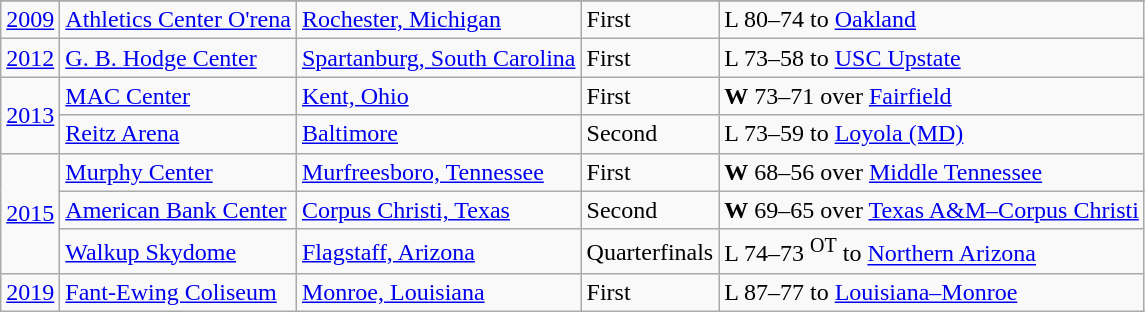<table class="wikitable">
<tr>
</tr>
<tr>
<td><a href='#'>2009</a></td>
<td><a href='#'>Athletics Center O'rena</a></td>
<td><a href='#'>Rochester, Michigan</a></td>
<td>First</td>
<td>L 80–74 to <a href='#'>Oakland</a></td>
</tr>
<tr>
<td><a href='#'>2012</a></td>
<td><a href='#'>G. B. Hodge Center</a></td>
<td><a href='#'>Spartanburg, South Carolina</a></td>
<td>First</td>
<td>L 73–58 to <a href='#'>USC Upstate</a></td>
</tr>
<tr>
<td rowspan=2><a href='#'>2013</a></td>
<td><a href='#'>MAC Center</a></td>
<td><a href='#'>Kent, Ohio</a></td>
<td>First</td>
<td><strong>W</strong> 73–71 over <a href='#'>Fairfield</a></td>
</tr>
<tr>
<td><a href='#'>Reitz Arena</a></td>
<td><a href='#'>Baltimore</a></td>
<td>Second</td>
<td>L 73–59 to <a href='#'>Loyola (MD)</a></td>
</tr>
<tr>
<td rowspan=3><a href='#'>2015</a></td>
<td><a href='#'>Murphy Center</a></td>
<td><a href='#'>Murfreesboro, Tennessee</a></td>
<td>First</td>
<td><strong>W</strong> 68–56 over <a href='#'>Middle Tennessee</a></td>
</tr>
<tr>
<td><a href='#'>American Bank Center</a></td>
<td><a href='#'>Corpus Christi, Texas</a></td>
<td>Second</td>
<td><strong>W</strong> 69–65 over <a href='#'>Texas A&M–Corpus Christi</a></td>
</tr>
<tr>
<td><a href='#'>Walkup Skydome</a></td>
<td><a href='#'>Flagstaff, Arizona</a></td>
<td>Quarterfinals</td>
<td>L 74–73 <sup>OT</sup> to <a href='#'>Northern Arizona</a></td>
</tr>
<tr>
<td><a href='#'>2019</a></td>
<td><a href='#'>Fant-Ewing Coliseum</a></td>
<td><a href='#'>Monroe, Louisiana</a></td>
<td>First</td>
<td>L 87–77 to <a href='#'>Louisiana–Monroe</a></td>
</tr>
</table>
